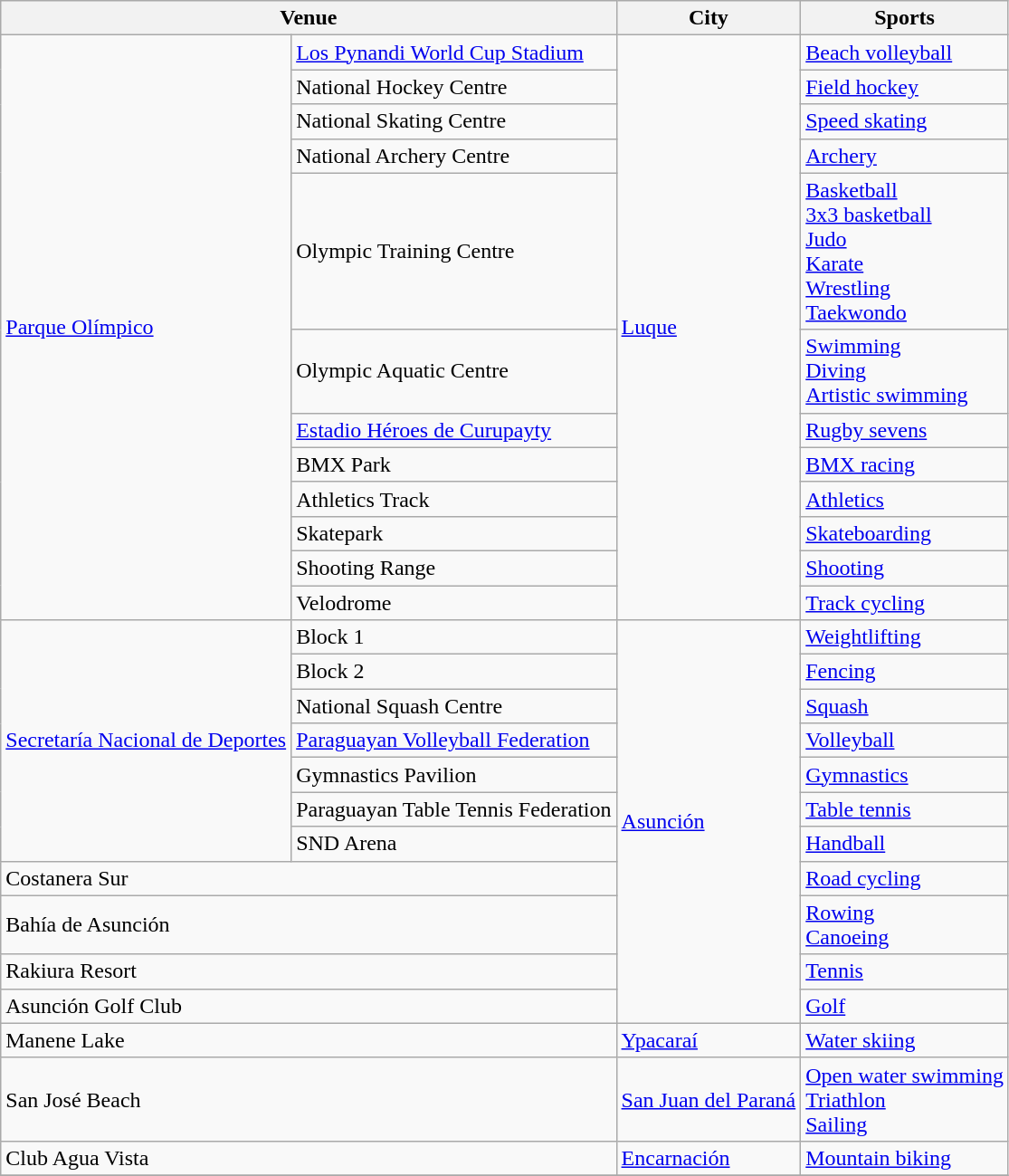<table class="wikitable sortable">
<tr>
<th colspan="2">Venue</th>
<th>City</th>
<th>Sports</th>
</tr>
<tr>
<td rowspan="12"><a href='#'>Parque Olímpico</a></td>
<td><a href='#'>Los Pynandi World Cup Stadium</a></td>
<td rowspan="12"><a href='#'>Luque</a></td>
<td><a href='#'>Beach volleyball</a></td>
</tr>
<tr>
<td>National Hockey Centre</td>
<td><a href='#'>Field hockey</a></td>
</tr>
<tr>
<td>National Skating Centre</td>
<td><a href='#'>Speed skating</a></td>
</tr>
<tr>
<td>National Archery Centre</td>
<td><a href='#'>Archery</a></td>
</tr>
<tr>
<td>Olympic Training Centre</td>
<td><a href='#'>Basketball</a><br><a href='#'>3x3 basketball</a><br><a href='#'>Judo</a><br><a href='#'>Karate</a><br><a href='#'>Wrestling</a><br><a href='#'>Taekwondo</a></td>
</tr>
<tr>
<td>Olympic Aquatic Centre</td>
<td><a href='#'>Swimming</a><br><a href='#'>Diving</a><br><a href='#'>Artistic swimming</a></td>
</tr>
<tr>
<td><a href='#'>Estadio Héroes de Curupayty</a></td>
<td><a href='#'>Rugby sevens</a></td>
</tr>
<tr>
<td>BMX Park</td>
<td><a href='#'>BMX racing</a></td>
</tr>
<tr>
<td>Athletics Track</td>
<td><a href='#'>Athletics</a></td>
</tr>
<tr>
<td>Skatepark</td>
<td><a href='#'>Skateboarding</a></td>
</tr>
<tr>
<td>Shooting Range</td>
<td><a href='#'>Shooting</a></td>
</tr>
<tr>
<td>Velodrome</td>
<td><a href='#'>Track cycling</a></td>
</tr>
<tr>
<td rowspan="7"><a href='#'>Secretaría Nacional de Deportes</a></td>
<td>Block 1</td>
<td rowspan="11"><a href='#'>Asunción</a></td>
<td><a href='#'>Weightlifting</a></td>
</tr>
<tr>
<td>Block 2</td>
<td><a href='#'>Fencing</a></td>
</tr>
<tr>
<td>National Squash Centre</td>
<td><a href='#'>Squash</a></td>
</tr>
<tr>
<td><a href='#'>Paraguayan Volleyball Federation</a></td>
<td><a href='#'>Volleyball</a></td>
</tr>
<tr>
<td>Gymnastics Pavilion</td>
<td><a href='#'>Gymnastics</a></td>
</tr>
<tr>
<td>Paraguayan Table Tennis Federation</td>
<td><a href='#'>Table tennis</a></td>
</tr>
<tr>
<td>SND Arena</td>
<td><a href='#'>Handball</a></td>
</tr>
<tr>
<td colspan="2">Costanera Sur</td>
<td><a href='#'>Road cycling</a></td>
</tr>
<tr>
<td colspan="2">Bahía de Asunción</td>
<td><a href='#'>Rowing</a><br><a href='#'>Canoeing</a></td>
</tr>
<tr>
<td colspan="2">Rakiura Resort</td>
<td><a href='#'>Tennis</a></td>
</tr>
<tr>
<td colspan="2">Asunción Golf Club</td>
<td><a href='#'>Golf</a></td>
</tr>
<tr>
<td colspan="2">Manene Lake</td>
<td><a href='#'>Ypacaraí</a></td>
<td><a href='#'>Water skiing</a></td>
</tr>
<tr>
<td colspan="2">San José Beach</td>
<td><a href='#'>San Juan del Paraná</a></td>
<td><a href='#'>Open water swimming</a><br><a href='#'>Triathlon</a><br><a href='#'>Sailing</a></td>
</tr>
<tr>
<td colspan="2">Club Agua Vista</td>
<td><a href='#'>Encarnación</a></td>
<td><a href='#'>Mountain biking</a></td>
</tr>
<tr>
</tr>
</table>
